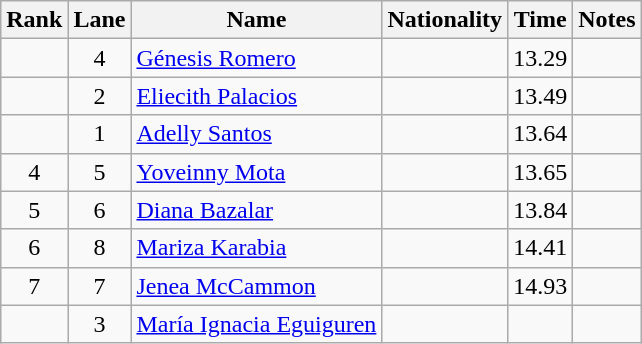<table class="wikitable sortable" style="text-align:center">
<tr>
<th>Rank</th>
<th>Lane</th>
<th>Name</th>
<th>Nationality</th>
<th>Time</th>
<th>Notes</th>
</tr>
<tr>
<td></td>
<td>4</td>
<td align=left><a href='#'>Génesis Romero</a></td>
<td align=left></td>
<td>13.29</td>
<td></td>
</tr>
<tr>
<td></td>
<td>2</td>
<td align=left><a href='#'>Eliecith Palacios</a></td>
<td align=left></td>
<td>13.49</td>
<td></td>
</tr>
<tr>
<td></td>
<td>1</td>
<td align=left><a href='#'>Adelly Santos</a></td>
<td align=left></td>
<td>13.64</td>
<td></td>
</tr>
<tr>
<td>4</td>
<td>5</td>
<td align=left><a href='#'>Yoveinny Mota</a></td>
<td align=left></td>
<td>13.65</td>
<td></td>
</tr>
<tr>
<td>5</td>
<td>6</td>
<td align=left><a href='#'>Diana Bazalar</a></td>
<td align=left></td>
<td>13.84</td>
<td></td>
</tr>
<tr>
<td>6</td>
<td>8</td>
<td align=left><a href='#'>Mariza Karabia</a></td>
<td align=left></td>
<td>14.41</td>
<td></td>
</tr>
<tr>
<td>7</td>
<td>7</td>
<td align=left><a href='#'>Jenea McCammon</a></td>
<td align=left></td>
<td>14.93</td>
<td></td>
</tr>
<tr>
<td></td>
<td>3</td>
<td align=left><a href='#'>María Ignacia Eguiguren</a></td>
<td align=left></td>
<td></td>
<td></td>
</tr>
</table>
